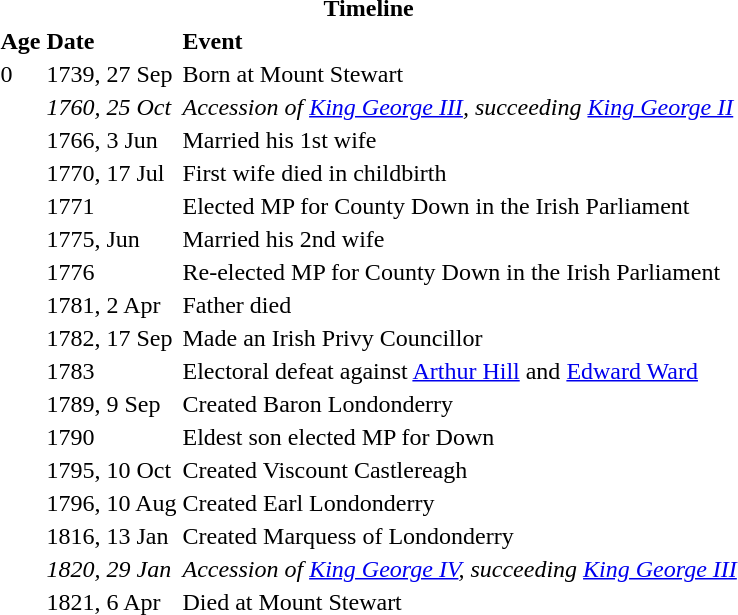<table>
<tr>
<th colspan=3>Timeline</th>
</tr>
<tr>
<th align="left">Age</th>
<th align="left">Date</th>
<th align="left">Event</th>
</tr>
<tr>
<td>0</td>
<td>1739, 27 Sep</td>
<td>Born at Mount Stewart</td>
</tr>
<tr>
<td></td>
<td><em>1760, 25 Oct</em></td>
<td><em>Accession of <a href='#'>King George III</a>, succeeding <a href='#'>King George II</a></em></td>
</tr>
<tr>
<td></td>
<td>1766, 3 Jun</td>
<td>Married his 1st wife</td>
</tr>
<tr>
<td></td>
<td>1770, 17 Jul</td>
<td>First wife died in childbirth</td>
</tr>
<tr>
<td></td>
<td>1771</td>
<td>Elected MP for County Down in the Irish Parliament</td>
</tr>
<tr>
<td></td>
<td>1775, Jun</td>
<td>Married his 2nd wife</td>
</tr>
<tr>
<td></td>
<td>1776</td>
<td>Re-elected MP for County Down in the Irish Parliament</td>
</tr>
<tr>
<td></td>
<td>1781, 2 Apr</td>
<td>Father died</td>
</tr>
<tr>
<td></td>
<td>1782, 17 Sep</td>
<td>Made an Irish Privy Councillor</td>
</tr>
<tr>
<td></td>
<td>1783</td>
<td>Electoral defeat against <a href='#'>Arthur Hill</a> and <a href='#'>Edward Ward</a></td>
</tr>
<tr>
<td></td>
<td>1789, 9 Sep</td>
<td>Created Baron Londonderry</td>
</tr>
<tr>
<td></td>
<td>1790</td>
<td>Eldest son elected MP for Down</td>
</tr>
<tr>
<td></td>
<td>1795, 10 Oct</td>
<td>Created Viscount Castlereagh</td>
</tr>
<tr>
<td></td>
<td>1796, 10 Aug</td>
<td>Created Earl Londonderry</td>
</tr>
<tr>
<td></td>
<td>1816, 13 Jan</td>
<td>Created Marquess of Londonderry</td>
</tr>
<tr>
<td></td>
<td><em>1820, 29 Jan</em></td>
<td><em>Accession of <a href='#'>King George IV</a>, succeeding <a href='#'>King George III</a></em></td>
</tr>
<tr>
<td></td>
<td>1821, 6 Apr</td>
<td>Died at Mount Stewart</td>
</tr>
</table>
